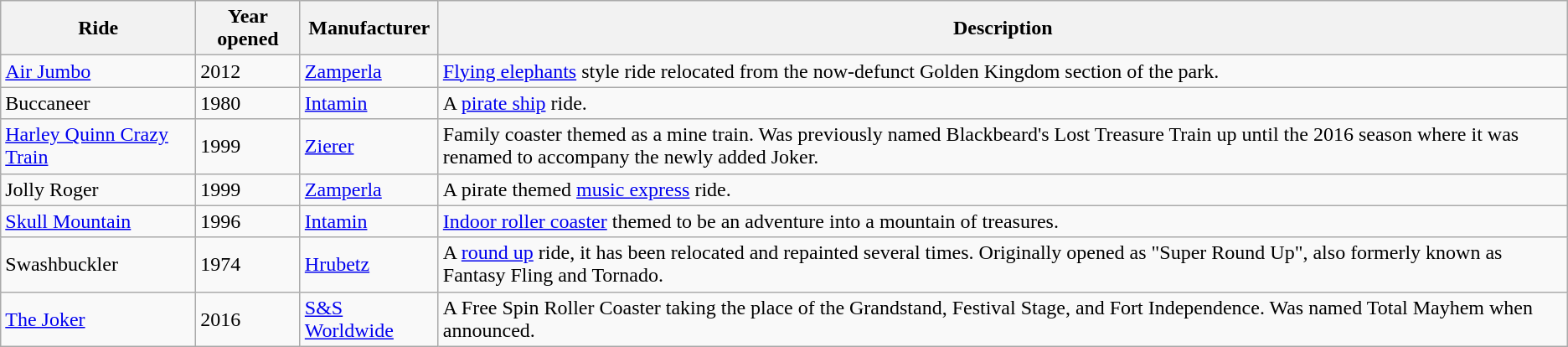<table class="wikitable sortable">
<tr>
<th>Ride</th>
<th>Year opened</th>
<th>Manufacturer</th>
<th>Description</th>
</tr>
<tr>
<td><a href='#'>Air Jumbo</a></td>
<td>2012</td>
<td><a href='#'>Zamperla</a></td>
<td><a href='#'>Flying elephants</a> style ride relocated from the now-defunct Golden Kingdom section of the park.</td>
</tr>
<tr>
<td>Buccaneer</td>
<td>1980</td>
<td><a href='#'>Intamin</a></td>
<td>A <a href='#'>pirate ship</a> ride.</td>
</tr>
<tr>
<td><a href='#'>Harley Quinn Crazy Train</a></td>
<td>1999</td>
<td><a href='#'>Zierer</a></td>
<td>Family coaster themed as a mine train. Was previously named Blackbeard's Lost Treasure Train up until the 2016 season where it was renamed to accompany the newly added Joker.</td>
</tr>
<tr>
<td>Jolly Roger</td>
<td>1999</td>
<td><a href='#'>Zamperla</a></td>
<td>A pirate themed <a href='#'>music express</a> ride.</td>
</tr>
<tr>
<td><a href='#'>Skull Mountain</a></td>
<td>1996</td>
<td><a href='#'>Intamin</a></td>
<td><a href='#'>Indoor roller coaster</a> themed to be an adventure into a mountain of treasures.</td>
</tr>
<tr>
<td>Swashbuckler</td>
<td>1974</td>
<td><a href='#'>Hrubetz</a></td>
<td>A <a href='#'>round up</a> ride, it has been relocated and repainted several times. Originally opened as "Super Round Up", also formerly known as Fantasy Fling and Tornado.</td>
</tr>
<tr>
<td><a href='#'>The Joker</a></td>
<td>2016</td>
<td><a href='#'>S&S Worldwide</a></td>
<td>A Free Spin Roller Coaster taking the place of the Grandstand, Festival Stage, and Fort Independence. Was named Total Mayhem when announced.</td>
</tr>
</table>
